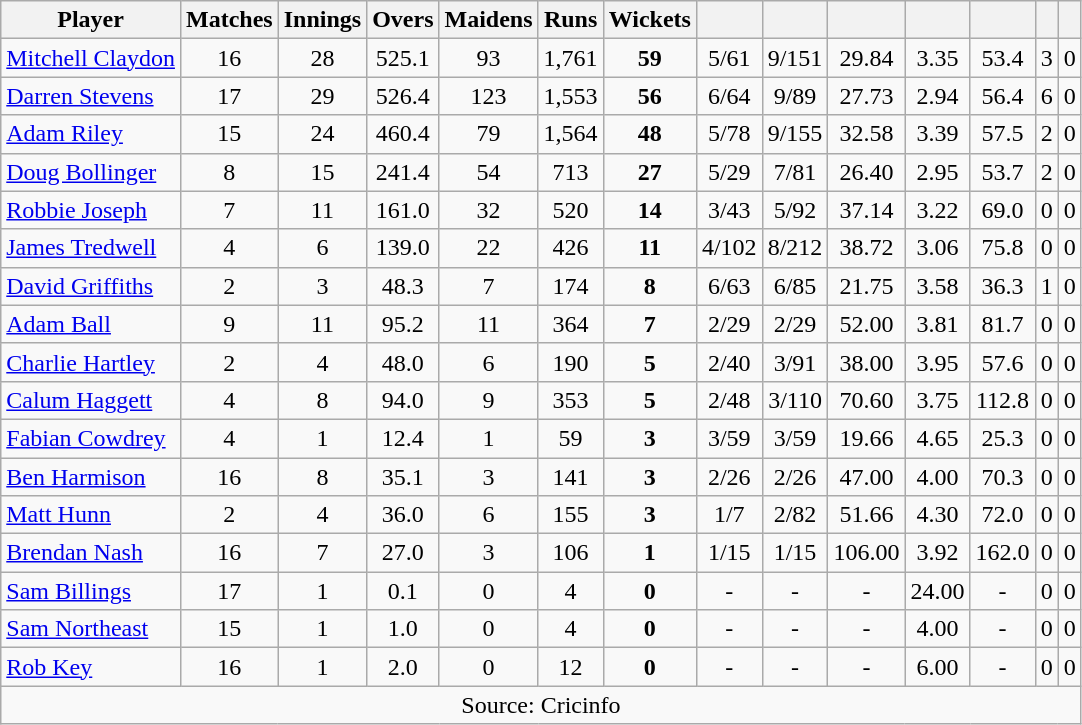<table class="wikitable" style="text-align:center">
<tr>
<th>Player</th>
<th>Matches</th>
<th>Innings</th>
<th>Overs</th>
<th>Maidens</th>
<th>Runs</th>
<th>Wickets</th>
<th></th>
<th></th>
<th></th>
<th></th>
<th></th>
<th></th>
<th></th>
</tr>
<tr>
<td align="left"><a href='#'>Mitchell Claydon</a></td>
<td>16</td>
<td>28</td>
<td>525.1</td>
<td>93</td>
<td>1,761</td>
<td><strong>59</strong></td>
<td>5/61</td>
<td>9/151</td>
<td>29.84</td>
<td>3.35</td>
<td>53.4</td>
<td>3</td>
<td>0</td>
</tr>
<tr>
<td align="left"><a href='#'>Darren Stevens</a></td>
<td>17</td>
<td>29</td>
<td>526.4</td>
<td>123</td>
<td>1,553</td>
<td><strong>56</strong></td>
<td>6/64</td>
<td>9/89</td>
<td>27.73</td>
<td>2.94</td>
<td>56.4</td>
<td>6</td>
<td>0</td>
</tr>
<tr>
<td align="left"><a href='#'>Adam Riley</a></td>
<td>15</td>
<td>24</td>
<td>460.4</td>
<td>79</td>
<td>1,564</td>
<td><strong>48</strong></td>
<td>5/78</td>
<td>9/155</td>
<td>32.58</td>
<td>3.39</td>
<td>57.5</td>
<td>2</td>
<td>0</td>
</tr>
<tr>
<td align="left"><a href='#'>Doug Bollinger</a></td>
<td>8</td>
<td>15</td>
<td>241.4</td>
<td>54</td>
<td>713</td>
<td><strong>27</strong></td>
<td>5/29</td>
<td>7/81</td>
<td>26.40</td>
<td>2.95</td>
<td>53.7</td>
<td>2</td>
<td>0</td>
</tr>
<tr>
<td align="left"><a href='#'>Robbie Joseph</a></td>
<td>7</td>
<td>11</td>
<td>161.0</td>
<td>32</td>
<td>520</td>
<td><strong>14</strong></td>
<td>3/43</td>
<td>5/92</td>
<td>37.14</td>
<td>3.22</td>
<td>69.0</td>
<td>0</td>
<td>0</td>
</tr>
<tr>
<td align="left"><a href='#'>James Tredwell</a></td>
<td>4</td>
<td>6</td>
<td>139.0</td>
<td>22</td>
<td>426</td>
<td><strong>11</strong></td>
<td>4/102</td>
<td>8/212</td>
<td>38.72</td>
<td>3.06</td>
<td>75.8</td>
<td>0</td>
<td>0</td>
</tr>
<tr>
<td align="left"><a href='#'>David Griffiths</a></td>
<td>2</td>
<td>3</td>
<td>48.3</td>
<td>7</td>
<td>174</td>
<td><strong>8</strong></td>
<td>6/63</td>
<td>6/85</td>
<td>21.75</td>
<td>3.58</td>
<td>36.3</td>
<td>1</td>
<td>0</td>
</tr>
<tr>
<td align="left"><a href='#'>Adam Ball</a></td>
<td>9</td>
<td>11</td>
<td>95.2</td>
<td>11</td>
<td>364</td>
<td><strong>7</strong></td>
<td>2/29</td>
<td>2/29</td>
<td>52.00</td>
<td>3.81</td>
<td>81.7</td>
<td>0</td>
<td>0</td>
</tr>
<tr>
<td align="left"><a href='#'>Charlie Hartley</a></td>
<td>2</td>
<td>4</td>
<td>48.0</td>
<td>6</td>
<td>190</td>
<td><strong>5</strong></td>
<td>2/40</td>
<td>3/91</td>
<td>38.00</td>
<td>3.95</td>
<td>57.6</td>
<td>0</td>
<td>0</td>
</tr>
<tr>
<td align="left"><a href='#'>Calum Haggett</a></td>
<td>4</td>
<td>8</td>
<td>94.0</td>
<td>9</td>
<td>353</td>
<td><strong>5</strong></td>
<td>2/48</td>
<td>3/110</td>
<td>70.60</td>
<td>3.75</td>
<td>112.8</td>
<td>0</td>
<td>0</td>
</tr>
<tr>
<td align="left"><a href='#'>Fabian Cowdrey</a></td>
<td>4</td>
<td>1</td>
<td>12.4</td>
<td>1</td>
<td>59</td>
<td><strong>3</strong></td>
<td>3/59</td>
<td>3/59</td>
<td>19.66</td>
<td>4.65</td>
<td>25.3</td>
<td>0</td>
<td>0</td>
</tr>
<tr>
<td align="left"><a href='#'>Ben Harmison</a></td>
<td>16</td>
<td>8</td>
<td>35.1</td>
<td>3</td>
<td>141</td>
<td><strong>3</strong></td>
<td>2/26</td>
<td>2/26</td>
<td>47.00</td>
<td>4.00</td>
<td>70.3</td>
<td>0</td>
<td>0</td>
</tr>
<tr>
<td align="left"><a href='#'>Matt Hunn</a></td>
<td>2</td>
<td>4</td>
<td>36.0</td>
<td>6</td>
<td>155</td>
<td><strong>3</strong></td>
<td>1/7</td>
<td>2/82</td>
<td>51.66</td>
<td>4.30</td>
<td>72.0</td>
<td>0</td>
<td>0</td>
</tr>
<tr>
<td align="left"><a href='#'>Brendan Nash</a></td>
<td>16</td>
<td>7</td>
<td>27.0</td>
<td>3</td>
<td>106</td>
<td><strong>1</strong></td>
<td>1/15</td>
<td>1/15</td>
<td>106.00</td>
<td>3.92</td>
<td>162.0</td>
<td>0</td>
<td>0</td>
</tr>
<tr>
<td align="left"><a href='#'>Sam Billings</a></td>
<td>17</td>
<td>1</td>
<td>0.1</td>
<td>0</td>
<td>4</td>
<td><strong>0</strong></td>
<td>-</td>
<td>-</td>
<td>-</td>
<td>24.00</td>
<td>-</td>
<td>0</td>
<td>0</td>
</tr>
<tr>
<td align="left"><a href='#'>Sam Northeast</a></td>
<td>15</td>
<td>1</td>
<td>1.0</td>
<td>0</td>
<td>4</td>
<td><strong>0</strong></td>
<td>-</td>
<td>-</td>
<td>-</td>
<td>4.00</td>
<td>-</td>
<td>0</td>
<td>0</td>
</tr>
<tr>
<td align="left"><a href='#'>Rob Key</a></td>
<td>16</td>
<td>1</td>
<td>2.0</td>
<td>0</td>
<td>12</td>
<td><strong>0</strong></td>
<td>-</td>
<td>-</td>
<td>-</td>
<td>6.00</td>
<td>-</td>
<td>0</td>
<td>0</td>
</tr>
<tr>
<td colspan="14">Source: Cricinfo</td>
</tr>
</table>
